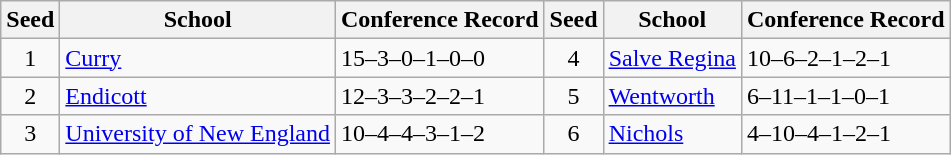<table class="wikitable">
<tr>
<th>Seed</th>
<th>School</th>
<th>Conference Record</th>
<th>Seed</th>
<th>School</th>
<th>Conference Record</th>
</tr>
<tr>
<td align=center>1</td>
<td><a href='#'>Curry</a></td>
<td>15–3–0–1–0–0</td>
<td align=center>4</td>
<td><a href='#'>Salve Regina</a></td>
<td>10–6–2–1–2–1</td>
</tr>
<tr>
<td align=center>2</td>
<td><a href='#'>Endicott</a></td>
<td>12–3–3–2–2–1</td>
<td align=center>5</td>
<td><a href='#'>Wentworth</a></td>
<td>6–11–1–1–0–1</td>
</tr>
<tr>
<td align=center>3</td>
<td><a href='#'>University of New England</a></td>
<td>10–4–4–3–1–2</td>
<td align=center>6</td>
<td><a href='#'>Nichols</a></td>
<td>4–10–4–1–2–1</td>
</tr>
</table>
